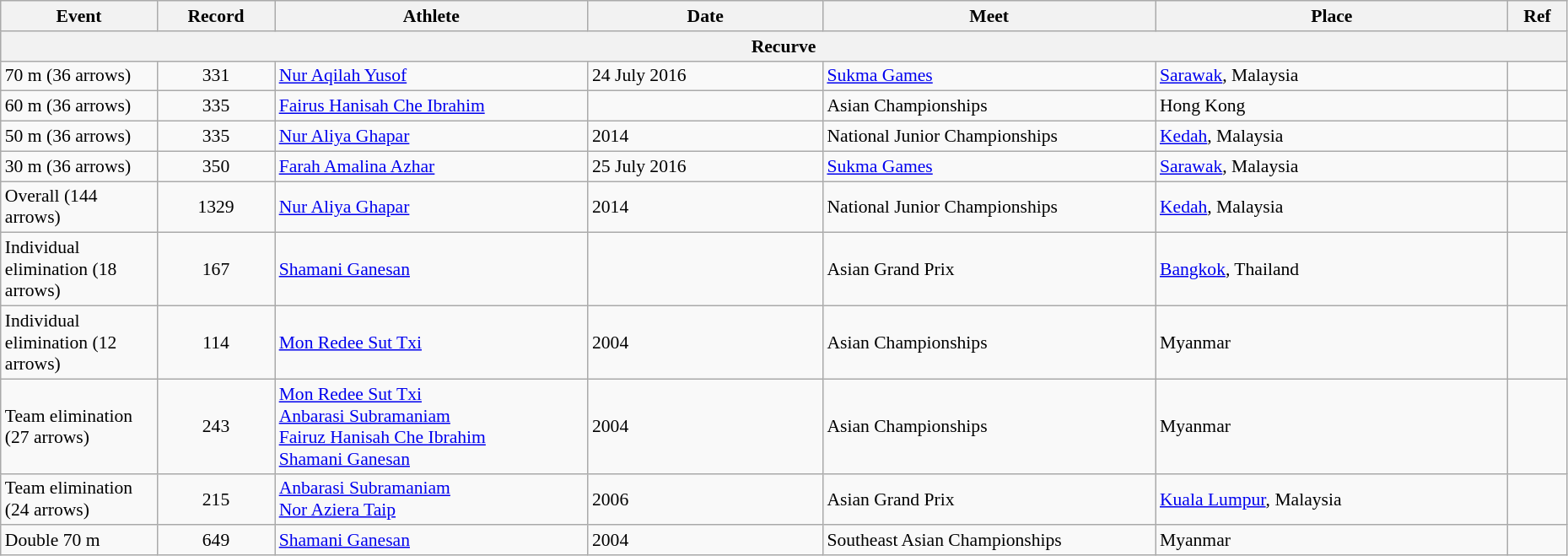<table class="wikitable" style="font-size:90%; width: 98%;">
<tr>
<th width=8%>Event</th>
<th width=6%>Record</th>
<th width=16%>Athlete</th>
<th width=12%>Date</th>
<th width=17%>Meet</th>
<th width=18%>Place</th>
<th width=3%>Ref</th>
</tr>
<tr bgcolor="#DDDDDD">
<th colspan="8">Recurve</th>
</tr>
<tr>
<td>70 m (36 arrows)</td>
<td align=center>331</td>
<td><a href='#'>Nur Aqilah Yusof</a></td>
<td>24 July 2016</td>
<td><a href='#'>Sukma Games</a></td>
<td> <a href='#'>Sarawak</a>, Malaysia</td>
<td></td>
</tr>
<tr>
<td>60 m (36 arrows)</td>
<td align=center>335</td>
<td><a href='#'>Fairus Hanisah Che Ibrahim</a></td>
<td></td>
<td>Asian Championships</td>
<td> Hong Kong</td>
<td></td>
</tr>
<tr>
<td>50 m (36 arrows)</td>
<td align=center>335</td>
<td><a href='#'>Nur Aliya Ghapar</a></td>
<td>2014</td>
<td>National Junior Championships</td>
<td> <a href='#'>Kedah</a>, Malaysia</td>
<td></td>
</tr>
<tr>
<td>30 m (36 arrows)</td>
<td align=center>350</td>
<td><a href='#'>Farah Amalina Azhar</a></td>
<td>25 July 2016</td>
<td><a href='#'>Sukma Games</a></td>
<td> <a href='#'>Sarawak</a>, Malaysia</td>
<td></td>
</tr>
<tr>
<td>Overall (144 arrows)</td>
<td align=center>1329</td>
<td><a href='#'>Nur Aliya Ghapar</a></td>
<td>2014</td>
<td>National Junior Championships</td>
<td> <a href='#'>Kedah</a>, Malaysia</td>
<td></td>
</tr>
<tr>
<td>Individual elimination (18 arrows)</td>
<td align=center>167</td>
<td><a href='#'>Shamani Ganesan</a></td>
<td></td>
<td>Asian Grand Prix</td>
<td> <a href='#'>Bangkok</a>, Thailand</td>
<td></td>
</tr>
<tr>
<td>Individual elimination (12 arrows)</td>
<td align=center>114</td>
<td><a href='#'>Mon Redee Sut Txi</a></td>
<td>2004</td>
<td>Asian Championships</td>
<td> Myanmar</td>
<td></td>
</tr>
<tr>
<td>Team elimination (27 arrows)</td>
<td align=center>243</td>
<td><a href='#'>Mon Redee Sut Txi</a><br><a href='#'>Anbarasi Subramaniam</a><br><a href='#'>Fairuz Hanisah Che Ibrahim</a><br><a href='#'>Shamani Ganesan</a></td>
<td>2004</td>
<td>Asian Championships</td>
<td> Myanmar</td>
<td></td>
</tr>
<tr>
<td>Team elimination (24 arrows)</td>
<td align=center>215</td>
<td><a href='#'>Anbarasi Subramaniam</a><br><a href='#'>Nor Aziera Taip</a></td>
<td>2006</td>
<td>Asian Grand Prix</td>
<td> <a href='#'>Kuala Lumpur</a>, Malaysia</td>
<td></td>
</tr>
<tr>
<td>Double 70 m</td>
<td align=center>649</td>
<td><a href='#'>Shamani Ganesan</a></td>
<td>2004</td>
<td>Southeast Asian Championships</td>
<td> Myanmar</td>
<td></td>
</tr>
</table>
